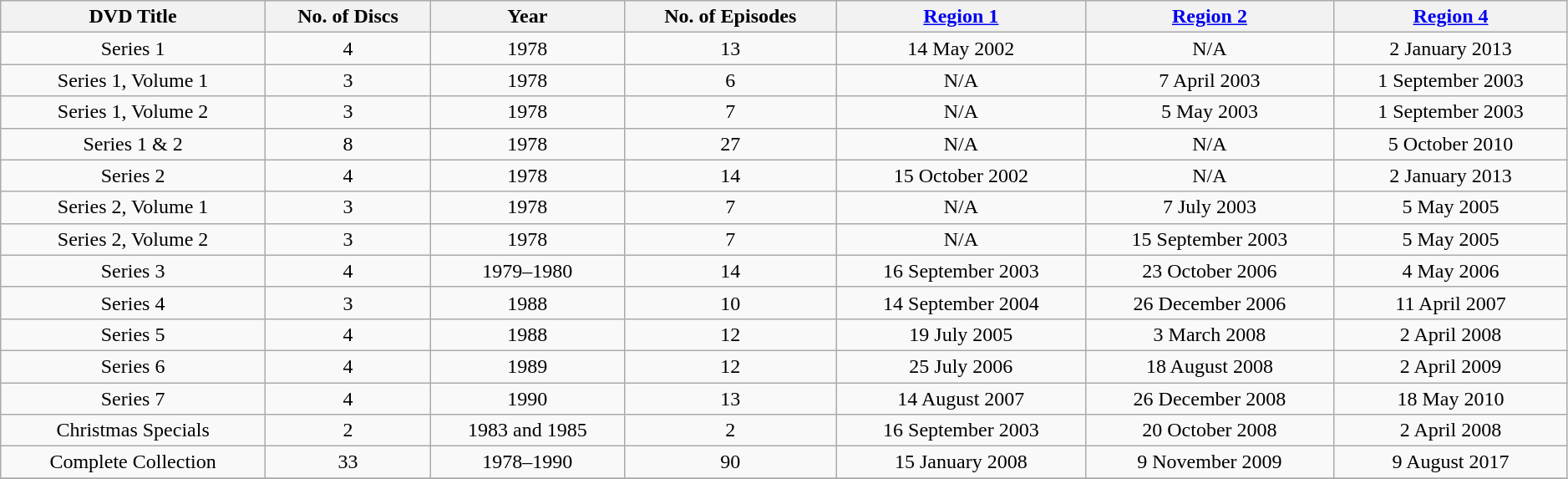<table class="wikitable" width="99%" style="left: 0 auto; text-align: center;">
<tr>
<th>DVD Title</th>
<th>No. of Discs</th>
<th>Year</th>
<th>No. of Episodes</th>
<th><a href='#'>Region 1</a></th>
<th><a href='#'>Region 2</a></th>
<th><a href='#'>Region 4</a></th>
</tr>
<tr>
<td>Series 1</td>
<td>4</td>
<td>1978</td>
<td>13</td>
<td>14 May 2002</td>
<td>N/A</td>
<td>2 January 2013</td>
</tr>
<tr>
<td>Series 1, Volume 1</td>
<td>3</td>
<td>1978</td>
<td>6</td>
<td>N/A</td>
<td>7 April 2003</td>
<td>1 September 2003</td>
</tr>
<tr>
<td>Series 1, Volume 2</td>
<td>3</td>
<td>1978</td>
<td>7</td>
<td>N/A</td>
<td>5 May 2003</td>
<td>1 September 2003</td>
</tr>
<tr>
<td>Series 1 & 2</td>
<td>8</td>
<td>1978</td>
<td>27</td>
<td>N/A</td>
<td>N/A</td>
<td>5 October 2010</td>
</tr>
<tr>
<td>Series 2</td>
<td>4</td>
<td>1978</td>
<td>14</td>
<td>15 October 2002</td>
<td>N/A</td>
<td>2 January 2013</td>
</tr>
<tr>
<td>Series 2, Volume 1</td>
<td>3</td>
<td>1978</td>
<td>7</td>
<td>N/A</td>
<td>7 July 2003</td>
<td>5 May 2005</td>
</tr>
<tr>
<td>Series 2, Volume 2</td>
<td>3</td>
<td>1978</td>
<td>7</td>
<td>N/A</td>
<td>15 September 2003</td>
<td>5 May 2005</td>
</tr>
<tr>
<td>Series 3</td>
<td>4</td>
<td>1979–1980</td>
<td>14</td>
<td>16 September 2003</td>
<td>23 October 2006</td>
<td>4 May 2006</td>
</tr>
<tr>
<td>Series 4</td>
<td>3</td>
<td>1988</td>
<td>10</td>
<td>14 September 2004</td>
<td>26 December 2006</td>
<td>11 April 2007</td>
</tr>
<tr>
<td>Series 5</td>
<td>4</td>
<td>1988</td>
<td>12</td>
<td>19 July 2005</td>
<td>3 March 2008</td>
<td>2 April 2008</td>
</tr>
<tr>
<td>Series 6</td>
<td>4</td>
<td>1989</td>
<td>12</td>
<td>25 July 2006</td>
<td>18 August 2008</td>
<td>2 April 2009</td>
</tr>
<tr>
<td>Series 7</td>
<td>4</td>
<td>1990</td>
<td>13</td>
<td>14 August 2007</td>
<td>26 December 2008</td>
<td>18 May 2010</td>
</tr>
<tr>
<td>Christmas Specials</td>
<td>2</td>
<td>1983 and 1985</td>
<td>2</td>
<td>16 September 2003</td>
<td>20 October 2008</td>
<td>2 April 2008</td>
</tr>
<tr>
<td>Complete Collection</td>
<td>33</td>
<td>1978–1990</td>
<td>90</td>
<td>15 January 2008</td>
<td>9 November 2009</td>
<td>9 August 2017</td>
</tr>
<tr>
</tr>
</table>
